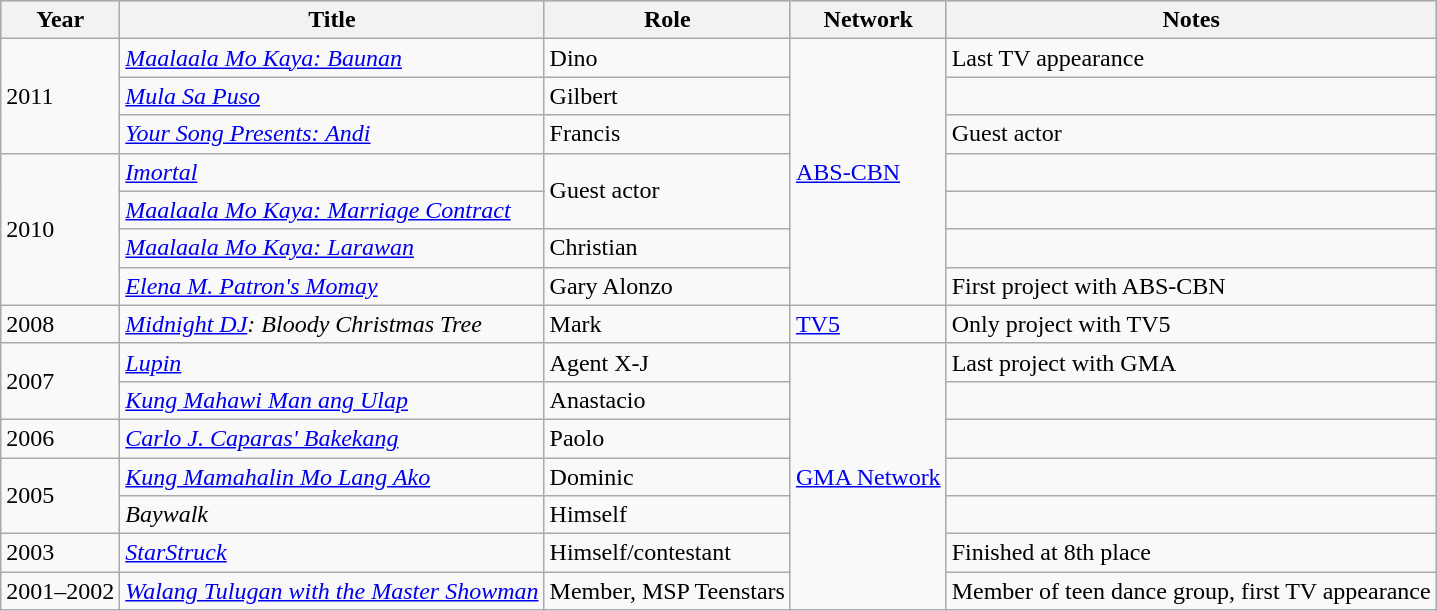<table class="wikitable">
<tr style="background:#b0c4de; text-align:center;">
<th>Year</th>
<th>Title</th>
<th>Role</th>
<th>Network</th>
<th>Notes</th>
</tr>
<tr>
<td rowspan="3">2011</td>
<td><em><a href='#'> Maalaala Mo Kaya: Baunan</a></em></td>
<td>Dino</td>
<td rowspan="7"><a href='#'>ABS-CBN</a></td>
<td>Last TV appearance</td>
</tr>
<tr>
<td><em><a href='#'>Mula Sa Puso</a></em></td>
<td>Gilbert</td>
<td></td>
</tr>
<tr>
<td><em><a href='#'>Your Song Presents: Andi</a></em></td>
<td>Francis</td>
<td>Guest actor</td>
</tr>
<tr>
<td rowspan="4">2010</td>
<td><em><a href='#'>Imortal</a></em></td>
<td rowspan="2">Guest actor</td>
<td></td>
</tr>
<tr>
<td><em><a href='#'> Maalaala Mo Kaya: Marriage Contract</a></em></td>
<td></td>
</tr>
<tr>
<td><em><a href='#'> Maalaala Mo Kaya: Larawan</a></em></td>
<td>Christian</td>
<td></td>
</tr>
<tr>
<td><em><a href='#'>Elena M. Patron's Momay</a></em></td>
<td>Gary Alonzo</td>
<td>First project with ABS-CBN</td>
</tr>
<tr>
<td>2008</td>
<td><em><a href='#'>Midnight DJ</a>: Bloody Christmas Tree</em></td>
<td>Mark</td>
<td><a href='#'>TV5</a></td>
<td>Only project with TV5</td>
</tr>
<tr>
<td rowspan="2">2007</td>
<td><em><a href='#'>Lupin</a></em></td>
<td>Agent X-J</td>
<td rowspan="7"><a href='#'>GMA Network</a></td>
<td>Last project with GMA</td>
</tr>
<tr>
<td><em><a href='#'>Kung Mahawi Man ang Ulap</a></em></td>
<td>Anastacio</td>
<td></td>
</tr>
<tr>
<td>2006</td>
<td><em><a href='#'>Carlo J. Caparas' Bakekang</a></em></td>
<td>Paolo</td>
<td></td>
</tr>
<tr>
<td rowspan="2">2005</td>
<td><em><a href='#'>Kung Mamahalin Mo Lang Ako</a></em></td>
<td>Dominic</td>
<td></td>
</tr>
<tr>
<td><em>Baywalk</em></td>
<td>Himself</td>
<td></td>
</tr>
<tr>
<td>2003</td>
<td><em><a href='#'>StarStruck</a></em></td>
<td>Himself/contestant</td>
<td>Finished at 8th place</td>
</tr>
<tr>
<td>2001–2002</td>
<td><em><a href='#'>Walang Tulugan with the Master Showman</a></em></td>
<td>Member, MSP Teenstars</td>
<td>Member of teen dance group, first TV appearance</td>
</tr>
</table>
